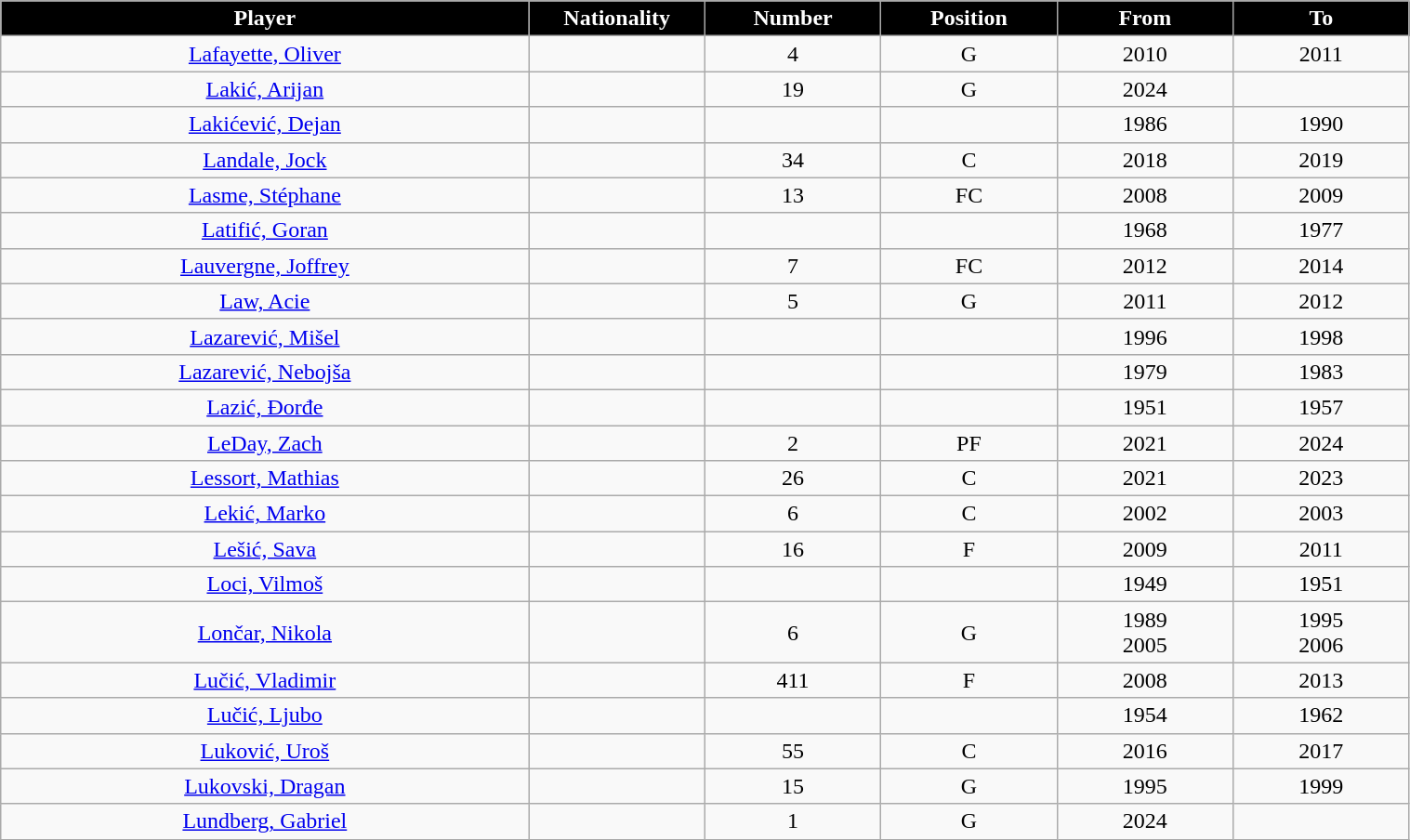<table class="wikitable" style="text-align:center" width="80%">
<tr>
<th style="background:black;color:white;" width="30%">Player</th>
<th style="background:black;color:white;" width="10%">Nationality</th>
<th style="background:black;color:white;" width="10%">Number</th>
<th style="background:black;color:white;" width="10%">Position</th>
<th style="background:black;color:white;" width="10%">From</th>
<th style="background:black;color:white;" width="10%">To</th>
</tr>
<tr>
<td><a href='#'>Lafayette, Oliver</a></td>
<td></td>
<td>4</td>
<td>G</td>
<td>2010</td>
<td>2011</td>
</tr>
<tr>
<td><a href='#'>Lakić, Arijan</a></td>
<td></td>
<td>19</td>
<td>G</td>
<td>2024</td>
<td></td>
</tr>
<tr>
<td><a href='#'>Lakićević, Dejan</a></td>
<td></td>
<td></td>
<td></td>
<td>1986</td>
<td>1990</td>
</tr>
<tr>
<td><a href='#'>Landale, Jock</a></td>
<td></td>
<td>34</td>
<td>C</td>
<td>2018</td>
<td>2019</td>
</tr>
<tr>
<td><a href='#'>Lasme, Stéphane</a></td>
<td></td>
<td>13</td>
<td>FC</td>
<td>2008</td>
<td>2009</td>
</tr>
<tr>
<td><a href='#'>Latifić, Goran</a></td>
<td></td>
<td></td>
<td></td>
<td>1968</td>
<td>1977</td>
</tr>
<tr>
<td><a href='#'>Lauvergne, Joffrey</a></td>
<td></td>
<td>7</td>
<td>FC</td>
<td>2012</td>
<td>2014</td>
</tr>
<tr>
<td><a href='#'>Law, Acie</a></td>
<td></td>
<td>5</td>
<td>G</td>
<td>2011</td>
<td>2012</td>
</tr>
<tr>
<td><a href='#'>Lazarević, Mišel</a></td>
<td></td>
<td></td>
<td></td>
<td>1996</td>
<td>1998</td>
</tr>
<tr>
<td><a href='#'>Lazarević, Nebojša</a></td>
<td></td>
<td></td>
<td></td>
<td>1979</td>
<td>1983</td>
</tr>
<tr>
<td><a href='#'>Lazić, Đorđe</a></td>
<td></td>
<td></td>
<td></td>
<td>1951</td>
<td>1957</td>
</tr>
<tr>
<td><a href='#'>LeDay, Zach</a></td>
<td></td>
<td>2</td>
<td>PF</td>
<td>2021</td>
<td>2024</td>
</tr>
<tr>
<td><a href='#'>Lessort, Mathias</a></td>
<td></td>
<td>26</td>
<td>C</td>
<td>2021</td>
<td>2023</td>
</tr>
<tr>
<td><a href='#'>Lekić, Marko</a></td>
<td></td>
<td>6</td>
<td>C</td>
<td>2002</td>
<td>2003</td>
</tr>
<tr>
<td><a href='#'>Lešić, Sava</a></td>
<td></td>
<td>16</td>
<td>F</td>
<td>2009</td>
<td>2011</td>
</tr>
<tr>
<td><a href='#'>Loci, Vilmoš</a></td>
<td></td>
<td></td>
<td></td>
<td>1949</td>
<td>1951</td>
</tr>
<tr>
<td><a href='#'>Lončar, Nikola</a></td>
<td></td>
<td>6</td>
<td>G</td>
<td>1989<br>2005</td>
<td>1995<br>2006</td>
</tr>
<tr>
<td><a href='#'>Lučić, Vladimir</a></td>
<td></td>
<td>411</td>
<td>F</td>
<td>2008</td>
<td>2013</td>
</tr>
<tr>
<td><a href='#'>Lučić, Ljubo</a></td>
<td></td>
<td></td>
<td></td>
<td>1954</td>
<td>1962</td>
</tr>
<tr>
<td><a href='#'>Luković, Uroš</a></td>
<td></td>
<td>55</td>
<td>C</td>
<td>2016</td>
<td>2017</td>
</tr>
<tr>
<td><a href='#'>Lukovski, Dragan</a></td>
<td></td>
<td>15</td>
<td>G</td>
<td>1995</td>
<td>1999</td>
</tr>
<tr>
<td><a href='#'>Lundberg, Gabriel</a></td>
<td></td>
<td>1</td>
<td>G</td>
<td>2024</td>
<td></td>
</tr>
</table>
